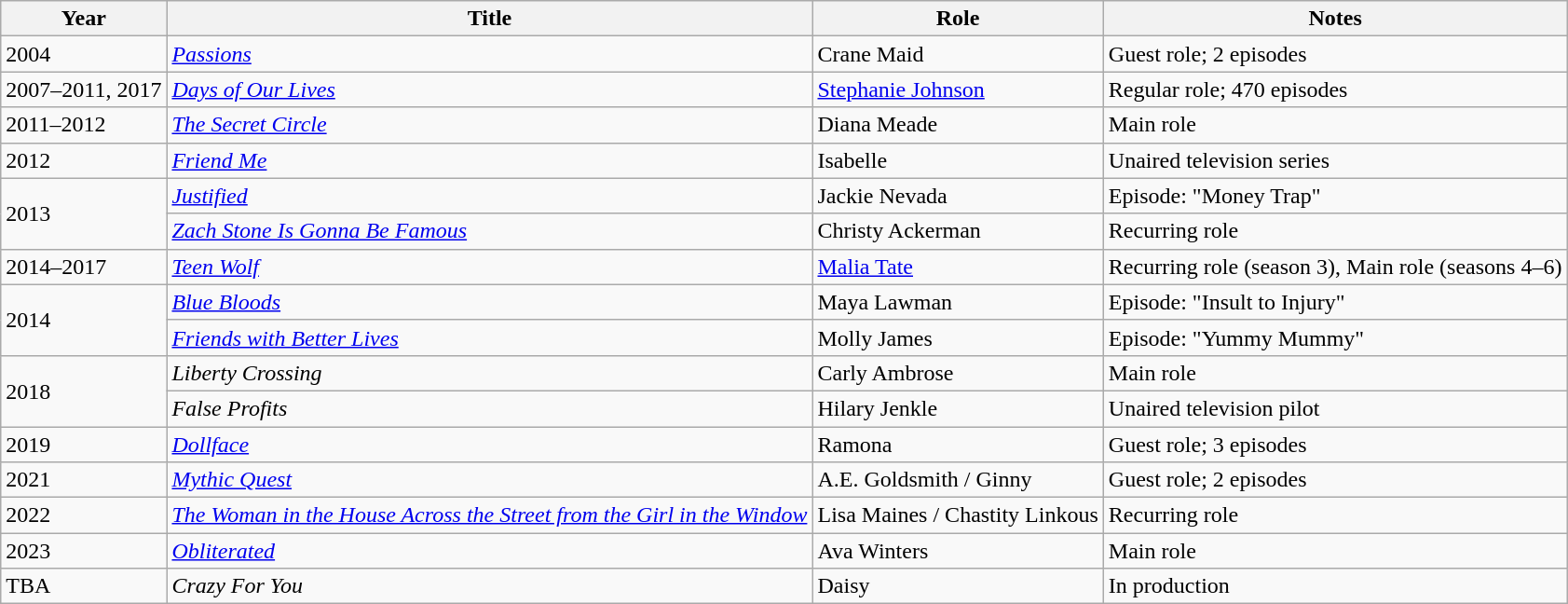<table class="wikitable sortable">
<tr>
<th>Year</th>
<th>Title</th>
<th>Role</th>
<th class="unsortable">Notes</th>
</tr>
<tr>
<td>2004</td>
<td><em><a href='#'>Passions</a></em></td>
<td>Crane Maid</td>
<td>Guest role; 2 episodes</td>
</tr>
<tr>
<td>2007–2011, 2017</td>
<td><em><a href='#'>Days of Our Lives</a></em></td>
<td><a href='#'>Stephanie Johnson</a></td>
<td>Regular role; 470 episodes</td>
</tr>
<tr>
<td>2011–2012</td>
<td data-sort-value="Secret Circle, The"><em><a href='#'>The Secret Circle</a></em></td>
<td>Diana Meade</td>
<td>Main role</td>
</tr>
<tr>
<td>2012</td>
<td><em><a href='#'>Friend Me</a></em></td>
<td>Isabelle</td>
<td>Unaired television series</td>
</tr>
<tr>
<td rowspan="2">2013</td>
<td><em><a href='#'>Justified</a></em></td>
<td>Jackie Nevada</td>
<td>Episode: "Money Trap"</td>
</tr>
<tr>
<td><em><a href='#'>Zach Stone Is Gonna Be Famous</a></em></td>
<td>Christy Ackerman</td>
<td>Recurring role</td>
</tr>
<tr>
<td>2014–2017</td>
<td><em><a href='#'>Teen Wolf</a></em></td>
<td><a href='#'>Malia Tate</a></td>
<td>Recurring role (season 3), Main role (seasons 4–6)</td>
</tr>
<tr>
<td rowspan="2">2014</td>
<td><em><a href='#'>Blue Bloods</a></em></td>
<td>Maya Lawman</td>
<td>Episode: "Insult to Injury"</td>
</tr>
<tr>
<td><em><a href='#'>Friends with Better Lives</a></em></td>
<td>Molly James</td>
<td>Episode: "Yummy Mummy"</td>
</tr>
<tr>
<td rowspan="2">2018</td>
<td><em>Liberty Crossing</em></td>
<td>Carly Ambrose</td>
<td>Main role</td>
</tr>
<tr>
<td><em>False Profits</em></td>
<td>Hilary Jenkle</td>
<td>Unaired television pilot</td>
</tr>
<tr>
<td>2019</td>
<td><em><a href='#'>Dollface</a></em></td>
<td>Ramona</td>
<td>Guest role; 3 episodes</td>
</tr>
<tr>
<td>2021</td>
<td><em><a href='#'>Mythic Quest</a></em></td>
<td>A.E. Goldsmith / Ginny</td>
<td>Guest role; 2 episodes</td>
</tr>
<tr>
<td>2022</td>
<td data-sort-value="Woman in the House Across the Street from the Girl in the Window, The"><em><a href='#'>The Woman in the House Across the Street from the Girl in the Window</a></em></td>
<td>Lisa Maines / Chastity Linkous</td>
<td>Recurring role</td>
</tr>
<tr>
<td>2023</td>
<td><em><a href='#'>Obliterated</a></em></td>
<td>Ava Winters</td>
<td>Main role</td>
</tr>
<tr>
<td>TBA</td>
<td><em>Crazy For You</em></td>
<td>Daisy</td>
<td>In production</td>
</tr>
</table>
